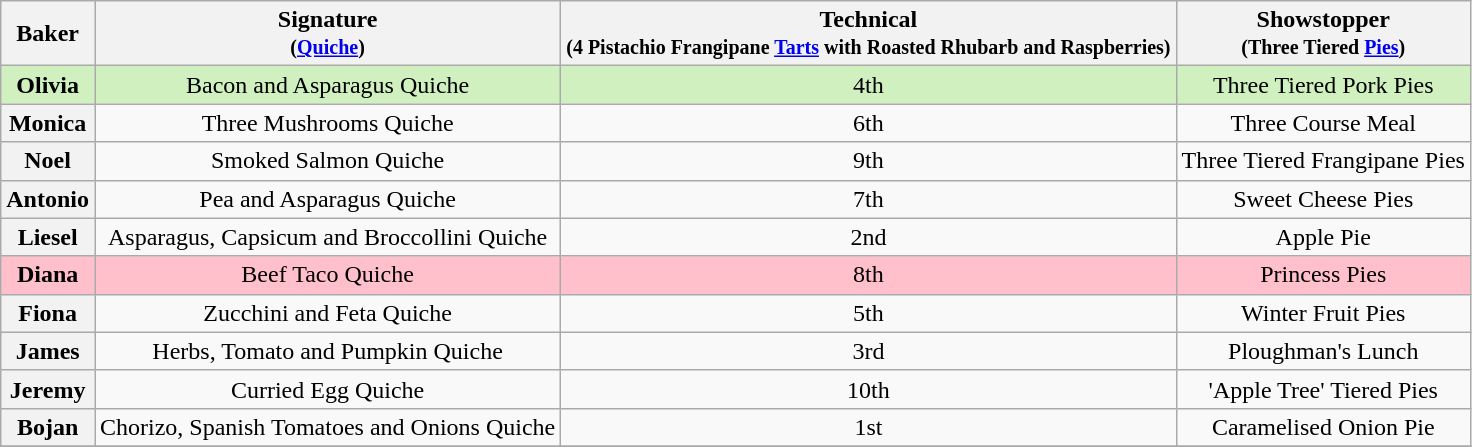<table class="wikitable sortable" style="text-align:center">
<tr>
<th>Baker</th>
<th class="unsortable">Signature<br><small>(<a href='#'>Quiche</a>)</small></th>
<th>Technical<br><small>(4 Pistachio Frangipane <a href='#'>Tarts</a> with Roasted Rhubarb and Raspberries)</small></th>
<th class="unsortable">Showstopper<br><small>(Three Tiered <a href='#'>Pies</a>)</small></th>
</tr>
<tr style="background:#d0f0c0;">
<th style="background:#d0f0c0;">Olivia</th>
<td>Bacon and Asparagus Quiche</td>
<td>4th</td>
<td>Three Tiered Pork Pies</td>
</tr>
<tr>
<th>Monica</th>
<td>Three Mushrooms Quiche</td>
<td>6th</td>
<td>Three Course Meal</td>
</tr>
<tr>
<th>Noel</th>
<td>Smoked Salmon Quiche</td>
<td>9th</td>
<td>Three Tiered Frangipane Pies</td>
</tr>
<tr>
<th>Antonio</th>
<td>Pea and Asparagus Quiche</td>
<td>7th</td>
<td>Sweet Cheese Pies</td>
</tr>
<tr>
<th>Liesel</th>
<td>Asparagus, Capsicum and Broccollini Quiche</td>
<td>2nd</td>
<td>Apple Pie</td>
</tr>
<tr style="background:Pink;">
<th style="background:Pink;">Diana</th>
<td>Beef Taco Quiche</td>
<td>8th</td>
<td>Princess Pies</td>
</tr>
<tr>
<th>Fiona</th>
<td>Zucchini and Feta Quiche</td>
<td>5th</td>
<td>Winter Fruit Pies</td>
</tr>
<tr>
<th>James</th>
<td>Herbs, Tomato and Pumpkin Quiche</td>
<td>3rd</td>
<td>Ploughman's Lunch</td>
</tr>
<tr>
<th>Jeremy</th>
<td>Curried Egg Quiche</td>
<td>10th</td>
<td>'Apple Tree' Tiered Pies</td>
</tr>
<tr>
<th>Bojan</th>
<td>Chorizo, Spanish Tomatoes and Onions Quiche</td>
<td>1st</td>
<td>Caramelised Onion Pie</td>
</tr>
<tr>
</tr>
</table>
